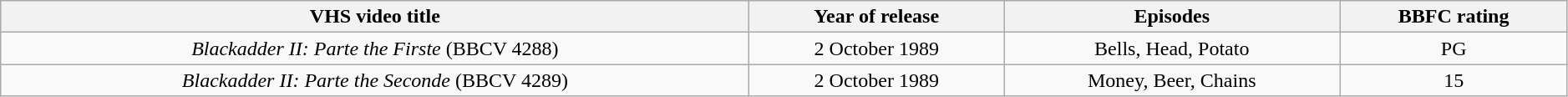<table class="wikitable" style="width:99%;">
<tr>
<th>VHS video title</th>
<th>Year of release</th>
<th>Episodes</th>
<th>BBFC rating</th>
</tr>
<tr style="text-align:center;">
<td><em>Blackadder II: Parte the Firste</em> (BBCV 4288)</td>
<td>2 October 1989</td>
<td>Bells, Head, Potato</td>
<td>PG</td>
</tr>
<tr style="text-align:center;">
<td><em>Blackadder II: Parte the Seconde</em> (BBCV 4289)</td>
<td>2 October 1989</td>
<td>Money, Beer, Chains</td>
<td>15</td>
</tr>
</table>
